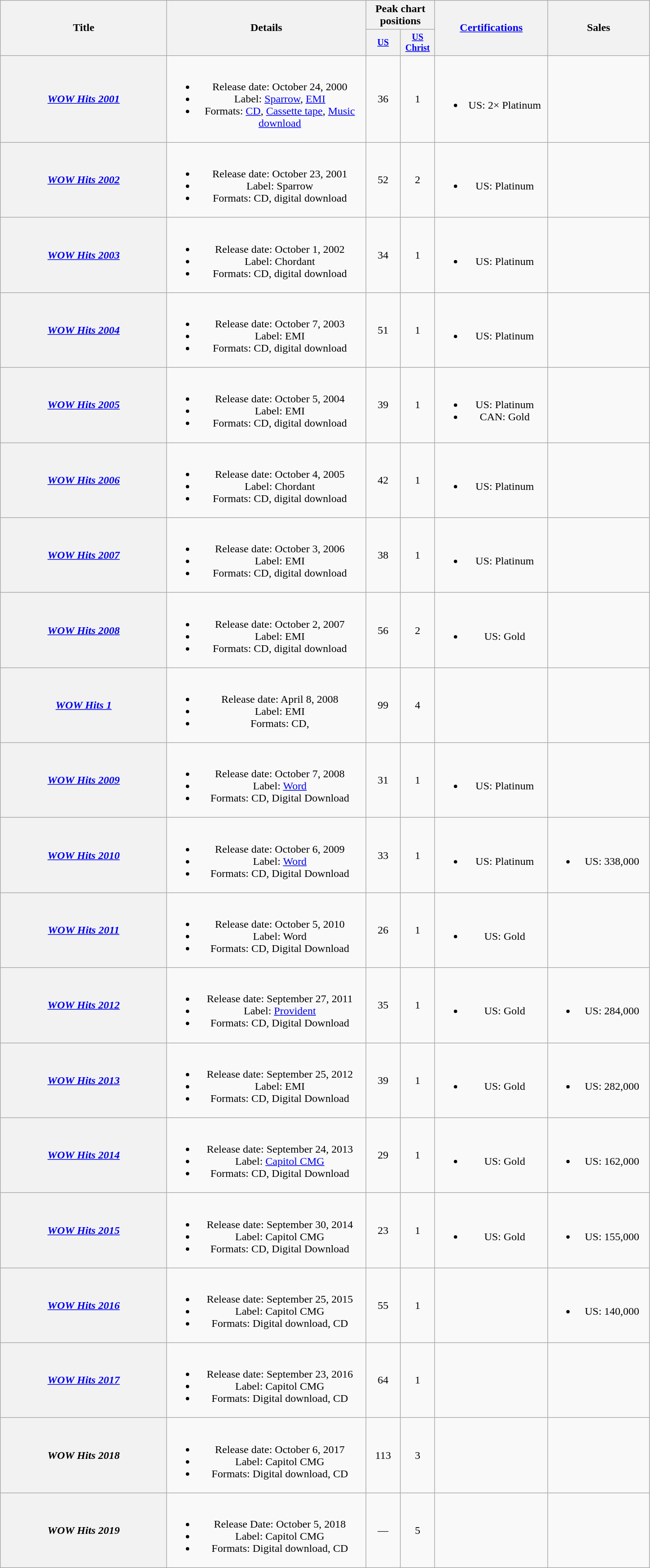<table class="wikitable plainrowheaders" style="text-align:center;">
<tr>
<th rowspan="2" style="width:15em;">Title</th>
<th rowspan="2" style="width:18em;">Details</th>
<th colspan="2">Peak chart positions</th>
<th rowspan="2" style="width:10em;"><a href='#'>Certifications</a><br></th>
<th rowspan="2" style="width:9em;">Sales</th>
</tr>
<tr style=font-size:smaller;>
<th style="width:45px;"><a href='#'>US</a><br></th>
<th style="width:45px;"><a href='#'>US Christ</a><br></th>
</tr>
<tr>
<th scope="row"><em><a href='#'>WOW Hits 2001</a></em></th>
<td><br><ul><li>Release date: October 24, 2000</li><li>Label: <a href='#'>Sparrow</a>, <a href='#'>EMI</a></li><li>Formats: <a href='#'>CD</a>, <a href='#'>Cassette tape</a>, <a href='#'>Music download</a></li></ul></td>
<td>36</td>
<td>1</td>
<td><br><ul><li>US: 2× Platinum</li></ul></td>
<td></td>
</tr>
<tr>
<th scope="row"><em><a href='#'>WOW Hits 2002</a></em></th>
<td><br><ul><li>Release date: October 23, 2001</li><li>Label: Sparrow</li><li>Formats: CD, digital download</li></ul></td>
<td>52</td>
<td>2</td>
<td><br><ul><li>US: Platinum</li></ul></td>
<td></td>
</tr>
<tr>
<th scope="row"><em><a href='#'>WOW Hits 2003</a></em></th>
<td><br><ul><li>Release date: October 1, 2002</li><li>Label: Chordant</li><li>Formats: CD, digital download</li></ul></td>
<td>34</td>
<td>1</td>
<td><br><ul><li>US: Platinum</li></ul></td>
<td></td>
</tr>
<tr>
<th scope="row"><em><a href='#'>WOW Hits 2004</a></em></th>
<td><br><ul><li>Release date: October 7, 2003</li><li>Label: EMI</li><li>Formats: CD, digital download</li></ul></td>
<td>51</td>
<td>1</td>
<td><br><ul><li>US: Platinum</li></ul></td>
<td></td>
</tr>
<tr>
<th scope="row"><em><a href='#'>WOW Hits 2005</a></em></th>
<td><br><ul><li>Release date: October 5, 2004</li><li>Label: EMI</li><li>Formats: CD, digital download</li></ul></td>
<td>39</td>
<td>1</td>
<td><br><ul><li>US: Platinum</li><li>CAN: Gold</li></ul></td>
<td></td>
</tr>
<tr>
<th scope="row"><em><a href='#'>WOW Hits 2006</a></em></th>
<td><br><ul><li>Release date: October 4, 2005</li><li>Label: Chordant</li><li>Formats: CD, digital download</li></ul></td>
<td>42</td>
<td>1</td>
<td><br><ul><li>US: Platinum</li></ul></td>
<td></td>
</tr>
<tr>
<th scope="row"><em><a href='#'>WOW Hits 2007</a></em></th>
<td><br><ul><li>Release date: October 3, 2006</li><li>Label: EMI</li><li>Formats: CD, digital download</li></ul></td>
<td>38</td>
<td>1</td>
<td><br><ul><li>US: Platinum</li></ul></td>
<td></td>
</tr>
<tr>
<th scope="row"><em><a href='#'>WOW Hits 2008</a></em></th>
<td><br><ul><li>Release date: October 2, 2007</li><li>Label: EMI</li><li>Formats: CD, digital download</li></ul></td>
<td>56</td>
<td>2</td>
<td><br><ul><li>US: Gold</li></ul></td>
<td></td>
</tr>
<tr>
<th scope="row"><em><a href='#'>WOW Hits 1</a></em></th>
<td><br><ul><li>Release date: April 8, 2008</li><li>Label: EMI</li><li>Formats: CD, </li></ul></td>
<td>99</td>
<td>4</td>
<td></td>
<td></td>
</tr>
<tr>
<th scope="row"><em><a href='#'>WOW Hits 2009</a></em></th>
<td><br><ul><li>Release date: October 7, 2008</li><li>Label: <a href='#'>Word</a></li><li>Formats: CD, Digital Download</li></ul></td>
<td>31</td>
<td>1</td>
<td><br><ul><li>US: Platinum</li></ul></td>
<td></td>
</tr>
<tr>
<th scope="row"><em><a href='#'>WOW Hits 2010</a></em></th>
<td><br><ul><li>Release date: October 6, 2009</li><li>Label: <a href='#'>Word</a></li><li>Formats: CD, Digital Download</li></ul></td>
<td>33</td>
<td>1</td>
<td><br><ul><li>US: Platinum</li></ul></td>
<td><br><ul><li>US: 338,000</li></ul></td>
</tr>
<tr>
<th scope="row"><em><a href='#'>WOW Hits 2011</a></em></th>
<td><br><ul><li>Release date: October 5, 2010</li><li>Label: Word</li><li>Formats: CD, Digital Download</li></ul></td>
<td>26</td>
<td>1</td>
<td><br><ul><li>US: Gold</li></ul></td>
<td></td>
</tr>
<tr>
<th scope="row"><em><a href='#'>WOW Hits 2012</a></em></th>
<td><br><ul><li>Release date: September 27, 2011</li><li>Label: <a href='#'>Provident</a></li><li>Formats: CD, Digital Download</li></ul></td>
<td>35</td>
<td>1</td>
<td><br><ul><li>US: Gold</li></ul></td>
<td><br><ul><li>US: 284,000</li></ul></td>
</tr>
<tr>
<th scope="row"><em><a href='#'>WOW Hits 2013</a></em></th>
<td><br><ul><li>Release date: September 25, 2012</li><li>Label: EMI</li><li>Formats: CD, Digital Download</li></ul></td>
<td>39</td>
<td>1</td>
<td><br><ul><li>US: Gold</li></ul></td>
<td><br><ul><li>US: 282,000</li></ul></td>
</tr>
<tr>
<th scope="row"><em><a href='#'>WOW Hits 2014</a></em></th>
<td><br><ul><li>Release date: September 24, 2013</li><li>Label: <a href='#'>Capitol CMG</a></li><li>Formats: CD, Digital Download</li></ul></td>
<td>29</td>
<td>1</td>
<td><br><ul><li>US: Gold</li></ul></td>
<td><br><ul><li>US: 162,000</li></ul></td>
</tr>
<tr>
<th scope="row"><em><a href='#'>WOW Hits 2015</a></em></th>
<td><br><ul><li>Release date: September 30, 2014</li><li>Label: Capitol CMG</li><li>Formats: CD, Digital Download</li></ul></td>
<td>23</td>
<td>1</td>
<td><br><ul><li>US: Gold</li></ul></td>
<td><br><ul><li>US: 155,000</li></ul></td>
</tr>
<tr>
<th scope="row"><em><a href='#'>WOW Hits 2016</a></em></th>
<td><br><ul><li>Release date: September 25, 2015</li><li>Label: Capitol CMG</li><li>Formats: Digital download, CD</li></ul></td>
<td>55</td>
<td>1</td>
<td></td>
<td><br><ul><li>US: 140,000</li></ul></td>
</tr>
<tr>
<th scope="row"><em><a href='#'>WOW Hits 2017</a></em></th>
<td><br><ul><li>Release date: September 23, 2016</li><li>Label: Capitol CMG</li><li>Formats: Digital download, CD</li></ul></td>
<td>64</td>
<td>1</td>
<td></td>
<td></td>
</tr>
<tr>
<th scope="row"><em>WOW Hits 2018</em></th>
<td><br><ul><li>Release date: October 6, 2017</li><li>Label: Capitol CMG</li><li>Formats: Digital download, CD</li></ul></td>
<td>113</td>
<td>3</td>
<td></td>
<td></td>
</tr>
<tr>
<th scope="row"><em>WOW Hits 2019</em></th>
<td><br><ul><li>Release Date: October 5, 2018</li><li>Label: Capitol CMG</li><li>Formats: Digital download, CD</li></ul></td>
<td>—</td>
<td>5</td>
<td></td>
<td></td>
</tr>
</table>
